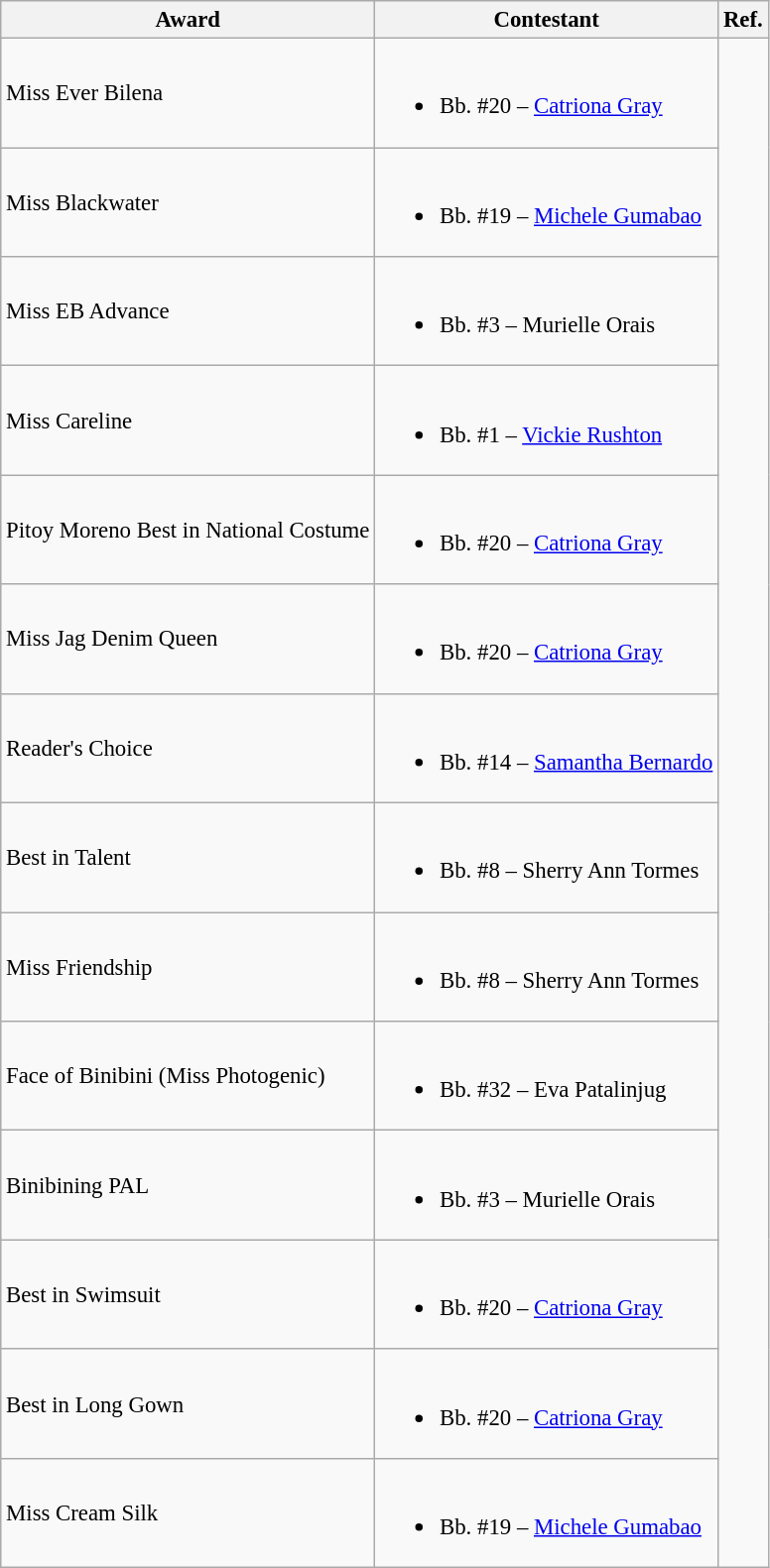<table class="wikitable sortable" style="font-size: 95%;">
<tr>
<th>Award</th>
<th>Contestant</th>
<th>Ref.</th>
</tr>
<tr>
<td>Miss Ever Bilena</td>
<td><br><ul><li>Bb. #20 – <a href='#'>Catriona Gray</a></li></ul></td>
<td rowspan="14"><br><br><br></td>
</tr>
<tr>
<td>Miss Blackwater</td>
<td><br><ul><li>Bb. #19 – <a href='#'>Michele Gumabao</a></li></ul></td>
</tr>
<tr>
<td>Miss EB Advance</td>
<td><br><ul><li>Bb. #3 – Murielle Orais</li></ul></td>
</tr>
<tr>
<td>Miss Careline</td>
<td><br><ul><li>Bb. #1 – <a href='#'>Vickie Rushton</a></li></ul></td>
</tr>
<tr>
<td>Pitoy Moreno Best in National Costume</td>
<td><br><ul><li>Bb. #20 – <a href='#'>Catriona Gray</a></li></ul></td>
</tr>
<tr>
<td>Miss Jag Denim Queen</td>
<td><br><ul><li>Bb. #20 – <a href='#'>Catriona Gray</a></li></ul></td>
</tr>
<tr>
<td>Reader's Choice</td>
<td><br><ul><li>Bb. #14 – <a href='#'>Samantha Bernardo</a></li></ul></td>
</tr>
<tr>
<td>Best in Talent</td>
<td><br><ul><li>Bb. #8 – Sherry Ann Tormes</li></ul></td>
</tr>
<tr>
<td>Miss Friendship</td>
<td><br><ul><li>Bb. #8 – Sherry Ann Tormes</li></ul></td>
</tr>
<tr>
<td>Face of Binibini (Miss Photogenic)</td>
<td><br><ul><li>Bb. #32 – Eva Patalinjug</li></ul></td>
</tr>
<tr>
<td>Binibining PAL</td>
<td><br><ul><li>Bb. #3 – Murielle Orais</li></ul></td>
</tr>
<tr>
<td>Best in Swimsuit</td>
<td><br><ul><li>Bb. #20 – <a href='#'>Catriona Gray</a></li></ul></td>
</tr>
<tr>
<td>Best in Long Gown</td>
<td><br><ul><li>Bb. #20 – <a href='#'>Catriona Gray</a></li></ul></td>
</tr>
<tr>
<td>Miss Cream Silk</td>
<td><br><ul><li>Bb. #19 – <a href='#'>Michele Gumabao</a></li></ul></td>
</tr>
</table>
